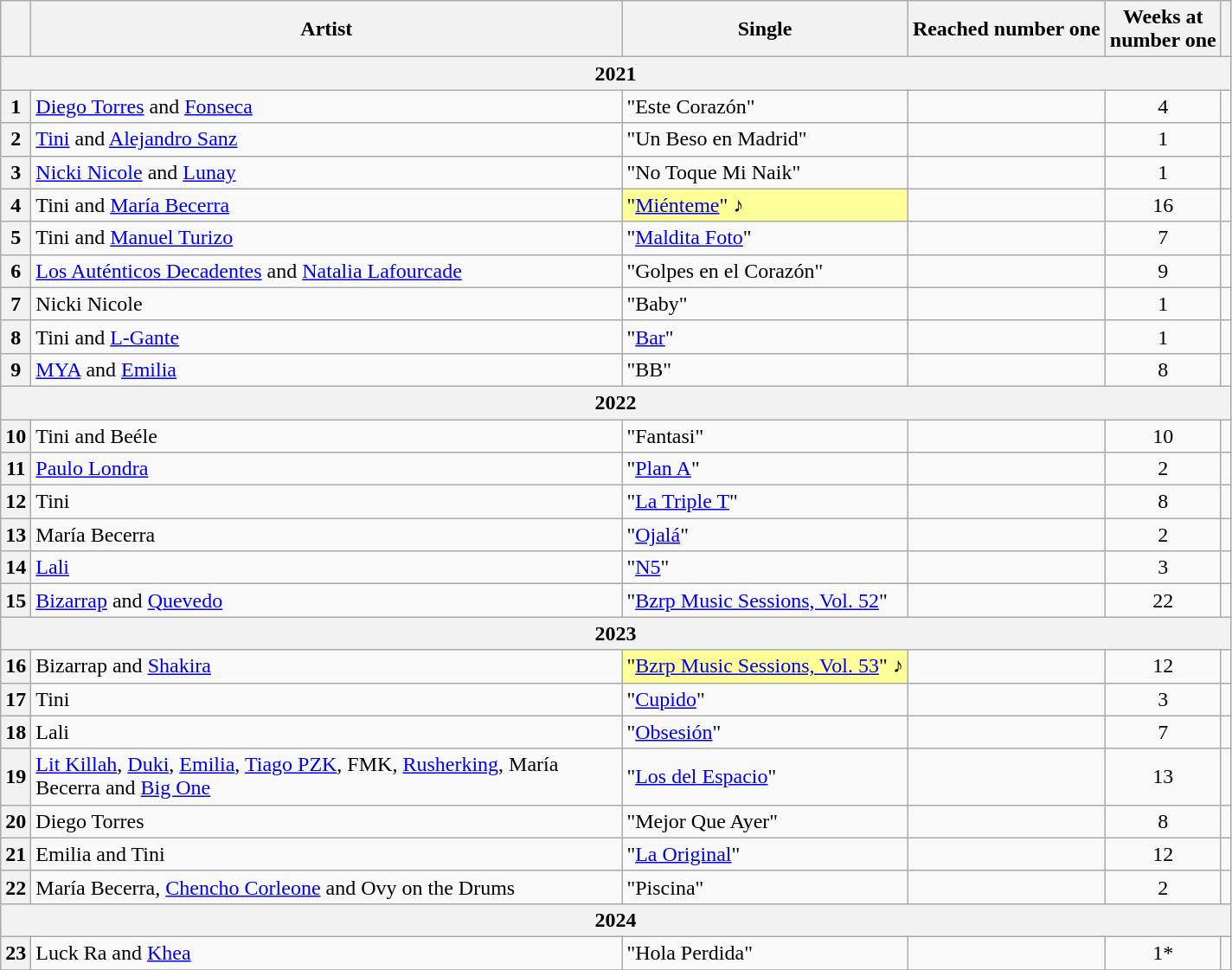<table class="wikitable plainrowheaders sortable">
<tr>
<th scope="col"></th>
<th scope="col" style="width:28em;">Artist</th>
<th scope="col">Single</th>
<th scope="col">Reached number one</th>
<th scope="col">Weeks at<br>number one</th>
<th scope="col"></th>
</tr>
<tr>
<th colspan="7">2021</th>
</tr>
<tr>
<th scope="row" style="text-align:center;">1</th>
<td><a href='#'>Diego Torres</a> and <a href='#'>Fonseca</a></td>
<td>"Este Corazón"</td>
<td></td>
<td align="center">4</td>
<td align="center"></td>
</tr>
<tr>
<th scope="row" style="text-align:center;">2</th>
<td><a href='#'>Tini</a> and <a href='#'>Alejandro Sanz</a></td>
<td>"Un Beso en Madrid"</td>
<td></td>
<td align="center">1</td>
<td align="center"></td>
</tr>
<tr>
<th scope="row" style="text-align:center;">3</th>
<td><a href='#'>Nicki Nicole</a> and <a href='#'>Lunay</a></td>
<td>"No Toque Mi Naik"</td>
<td></td>
<td align="center">1</td>
<td align="center"></td>
</tr>
<tr>
<th scope="row" style="text-align:center;">4</th>
<td>Tini and <a href='#'>María Becerra</a></td>
<td bgcolor="#FFFF99">"<a href='#'>Miénteme</a>" ♪</td>
<td></td>
<td align="center">16</td>
<td align="center"></td>
</tr>
<tr>
<th scope="row" style="text-align:center;">5</th>
<td>Tini and <a href='#'>Manuel Turizo</a></td>
<td>"<a href='#'>Maldita Foto</a>"</td>
<td></td>
<td align="center">7</td>
<td align="center"></td>
</tr>
<tr>
<th scope="row" style="text-align:center;">6</th>
<td><a href='#'>Los Auténticos Decadentes</a> and <a href='#'>Natalia Lafourcade</a></td>
<td>"Golpes en el Corazón"</td>
<td></td>
<td align="center">9</td>
<td align="center"></td>
</tr>
<tr>
<th scope="row" style="text-align:center;">7</th>
<td>Nicki Nicole</td>
<td>"Baby"</td>
<td></td>
<td align="center">1</td>
<td align="center"></td>
</tr>
<tr>
<th scope="row" style="text-align:center;">8</th>
<td>Tini and <a href='#'>L-Gante</a></td>
<td>"<a href='#'>Bar</a>"</td>
<td></td>
<td align="center">1</td>
<td align="center"></td>
</tr>
<tr>
<th scope="row" style="text-align:center;">9</th>
<td><a href='#'>MYA</a> and <a href='#'>Emilia</a></td>
<td>"BB"</td>
<td></td>
<td align="center">8</td>
<td align="center"></td>
</tr>
<tr>
<th colspan="7">2022</th>
</tr>
<tr>
<th scope="row" style="text-align:center;">10</th>
<td>Tini and Beéle</td>
<td>"Fantasi"</td>
<td></td>
<td align="center">10</td>
<td align="center"></td>
</tr>
<tr>
<th scope="row" style="text-align:center;">11</th>
<td><a href='#'>Paulo Londra</a></td>
<td>"<a href='#'>Plan A</a>"</td>
<td></td>
<td align="center">2</td>
<td align="center"></td>
</tr>
<tr>
<th scope="row" style="text-align:center;">12</th>
<td>Tini</td>
<td>"<a href='#'>La Triple T</a>"</td>
<td></td>
<td align="center">8</td>
<td align="center"></td>
</tr>
<tr>
<th scope="row" style="text-align:center;">13</th>
<td>María Becerra</td>
<td>"<a href='#'>Ojalá</a>"</td>
<td></td>
<td align="center">2</td>
<td align="center"></td>
</tr>
<tr>
<th scope="row" style="text-align:center;">14</th>
<td><a href='#'>Lali</a></td>
<td>"<a href='#'>N5</a>"</td>
<td></td>
<td align="center">3</td>
<td align="center"></td>
</tr>
<tr>
<th scope="row" style="text-align:center;">15</th>
<td><a href='#'>Bizarrap</a> and <a href='#'>Quevedo</a></td>
<td>"<a href='#'>Bzrp Music Sessions, Vol. 52</a>"</td>
<td></td>
<td align="center">22</td>
<td align="center"></td>
</tr>
<tr>
<th colspan="7">2023</th>
</tr>
<tr>
<th scope="row" style="text-align:center;">16</th>
<td>Bizarrap and <a href='#'>Shakira</a></td>
<td bgcolor="#FFFF99">"<a href='#'>Bzrp Music Sessions, Vol. 53</a>" ♪</td>
<td></td>
<td align="center">12</td>
<td align="center"></td>
</tr>
<tr>
<th scope="row" style="text-align:center;">17</th>
<td>Tini</td>
<td>"<a href='#'>Cupido</a>"</td>
<td></td>
<td align="center">3</td>
<td align="center"></td>
</tr>
<tr>
<th scope="row" style="text-align:center;">18</th>
<td>Lali</td>
<td>"<a href='#'>Obsesión</a>"</td>
<td></td>
<td align="center">7</td>
<td align="center"></td>
</tr>
<tr>
<th scope="row" style="text-align:center;">19</th>
<td><a href='#'>Lit Killah</a>, <a href='#'>Duki</a>, <a href='#'>Emilia</a>, <a href='#'>Tiago PZK</a>, FMK, <a href='#'>Rusherking</a>, María Becerra and <a href='#'>Big One</a></td>
<td>"<a href='#'>Los del Espacio</a>"</td>
<td></td>
<td align="center">13</td>
<td align="center"></td>
</tr>
<tr>
<th scope="row" style="text-align:center;">20</th>
<td>Diego Torres</td>
<td>"Mejor Que Ayer"</td>
<td></td>
<td align="center">8</td>
<td align="center"></td>
</tr>
<tr>
<th scope="row" style="text-align:center;">21</th>
<td>Emilia and Tini</td>
<td>"<a href='#'>La Original</a>"</td>
<td></td>
<td align="center">12</td>
<td align="center"></td>
</tr>
<tr>
<th scope="row" style="text-align:center;">22</th>
<td>María Becerra, <a href='#'>Chencho Corleone</a> and Ovy on the Drums</td>
<td>"Piscina"</td>
<td></td>
<td align="center">2</td>
<td align="center"></td>
</tr>
<tr>
<th colspan="7">2024</th>
</tr>
<tr>
<th scope="row" style="text-align:center;">23</th>
<td>Luck Ra and <a href='#'>Khea</a></td>
<td>"Hola Perdida"</td>
<td></td>
<td align="center">1*</td>
<td align="center"></td>
</tr>
<tr>
</tr>
</table>
